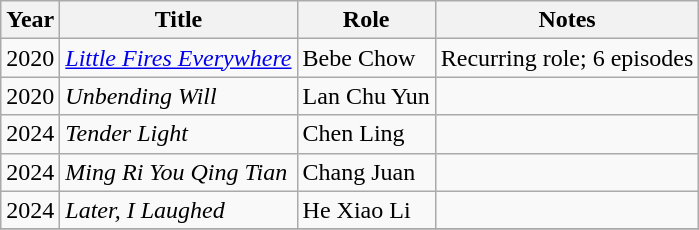<table class="wikitable sortable">
<tr>
<th>Year</th>
<th>Title</th>
<th>Role</th>
<th class="unsortable">Notes</th>
</tr>
<tr>
<td>2020</td>
<td><em><a href='#'>Little Fires Everywhere</a></em></td>
<td>Bebe Chow</td>
<td>Recurring role; 6 episodes</td>
</tr>
<tr>
<td>2020</td>
<td><em>Unbending Will</em></td>
<td>Lan Chu Yun</td>
<td></td>
</tr>
<tr>
<td>2024</td>
<td><em>Tender Light</em></td>
<td>Chen Ling</td>
<td></td>
</tr>
<tr>
<td>2024</td>
<td><em>Ming Ri You Qing Tian</em></td>
<td>Chang Juan</td>
<td></td>
</tr>
<tr>
<td>2024</td>
<td><em>Later, I Laughed</em></td>
<td>He Xiao Li</td>
<td></td>
</tr>
<tr>
</tr>
</table>
